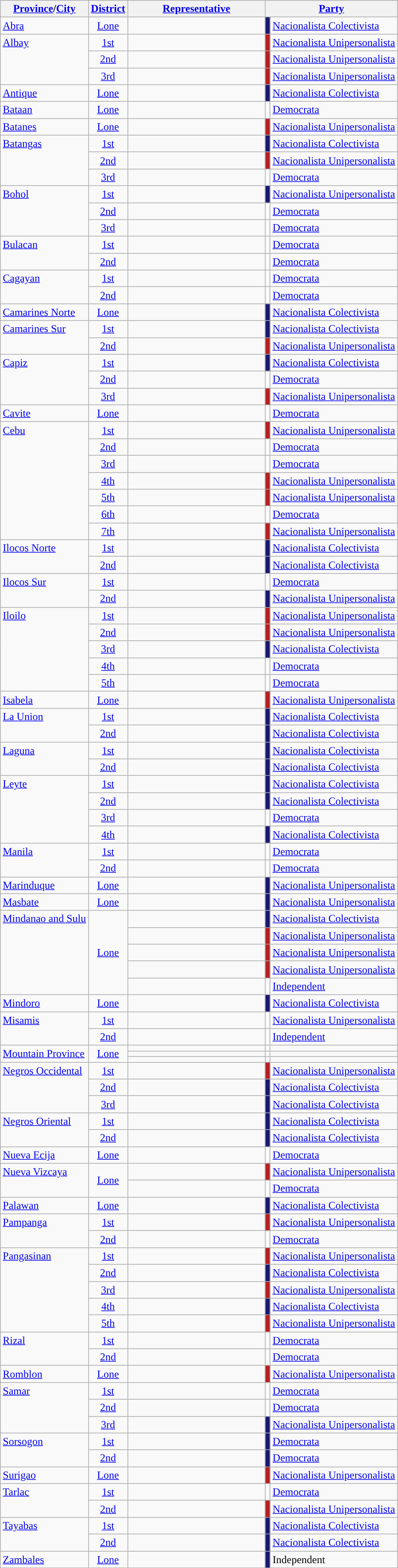<table class="wikitable sortable">
<tr>
<th><a href='#'>Province</a>/<a href='#'>City</a></th>
<th><a href='#'>District</a></th>
<th width="200px"><a href='#'>Representative</a></th>
<th colspan="2"><a href='#'>Party</a></th>
</tr>
<tr>
<td valign="top"><a href='#'>Abra</a></td>
<td align="center"><a href='#'>Lone</a></td>
<td></td>
<td bgcolor="#191970"></td>
<td><a href='#'>Nacionalista Colectivista</a></td>
</tr>
<tr>
<td rowspan="3" valign="top"><a href='#'>Albay</a></td>
<td align="center"><a href='#'>1st</a></td>
<td></td>
<td bgcolor="#B22222"></td>
<td><a href='#'>Nacionalista Unipersonalista</a></td>
</tr>
<tr>
<td align="center"><a href='#'>2nd</a></td>
<td></td>
<td bgcolor="#B22222"></td>
<td><a href='#'>Nacionalista Unipersonalista</a></td>
</tr>
<tr>
<td align="center"><a href='#'>3rd</a></td>
<td></td>
<td bgcolor="#B22222"></td>
<td><a href='#'>Nacionalista Unipersonalista</a></td>
</tr>
<tr>
<td><a href='#'>Antique</a></td>
<td align="center"><a href='#'>Lone</a></td>
<td></td>
<td bgcolor="#191970"></td>
<td><a href='#'>Nacionalista Colectivista</a></td>
</tr>
<tr>
<td valign="top"><a href='#'>Bataan</a></td>
<td align="center"><a href='#'>Lone</a></td>
<td></td>
<td></td>
<td><a href='#'>Democrata</a></td>
</tr>
<tr>
<td valign="top"><a href='#'>Batanes</a></td>
<td align="center"><a href='#'>Lone</a></td>
<td></td>
<td bgcolor="#B22222"></td>
<td><a href='#'>Nacionalista Unipersonalista</a></td>
</tr>
<tr>
<td rowspan="3" valign="top"><a href='#'>Batangas</a></td>
<td align="center"><a href='#'>1st</a></td>
<td></td>
<td bgcolor="#191970"></td>
<td><a href='#'>Nacionalista Colectivista</a></td>
</tr>
<tr>
<td align="center"><a href='#'>2nd</a></td>
<td></td>
<td bgcolor="#B22222"></td>
<td><a href='#'>Nacionalista Unipersonalista</a></td>
</tr>
<tr>
<td align="center"><a href='#'>3rd</a></td>
<td></td>
<td></td>
<td><a href='#'>Democrata</a></td>
</tr>
<tr>
<td rowspan="3" valign="top"><a href='#'>Bohol</a></td>
<td align="center"><a href='#'>1st</a></td>
<td></td>
<td bgcolor="#191970"></td>
<td><a href='#'>Nacionalista Unipersonalista</a></td>
</tr>
<tr>
<td align="center"><a href='#'>2nd</a></td>
<td></td>
<td></td>
<td><a href='#'>Democrata</a></td>
</tr>
<tr>
<td align="center"><a href='#'>3rd</a></td>
<td></td>
<td></td>
<td><a href='#'>Democrata</a></td>
</tr>
<tr>
<td rowspan="2" valign="top"><a href='#'>Bulacan</a></td>
<td align="center"><a href='#'>1st</a></td>
<td></td>
<td></td>
<td><a href='#'>Democrata</a></td>
</tr>
<tr>
<td align="center"><a href='#'>2nd</a></td>
<td></td>
<td></td>
<td><a href='#'>Democrata</a></td>
</tr>
<tr>
<td rowspan="2" valign="top"><a href='#'>Cagayan</a></td>
<td align="center"><a href='#'>1st</a></td>
<td></td>
<td></td>
<td><a href='#'>Democrata</a></td>
</tr>
<tr>
<td align="center"><a href='#'>2nd</a></td>
<td></td>
<td></td>
<td><a href='#'>Democrata</a></td>
</tr>
<tr>
<td valign="top"><a href='#'>Camarines Norte</a></td>
<td align="center"><a href='#'>Lone</a></td>
<td></td>
<td bgcolor="#191970"></td>
<td><a href='#'>Nacionalista Colectivista</a></td>
</tr>
<tr>
<td rowspan="2"  valign="top"><a href='#'>Camarines Sur</a></td>
<td align="center"><a href='#'>1st</a></td>
<td></td>
<td bgcolor="#191970"></td>
<td><a href='#'>Nacionalista Colectivista</a></td>
</tr>
<tr>
<td align="center"><a href='#'>2nd</a></td>
<td></td>
<td bgcolor="#B22222"></td>
<td><a href='#'>Nacionalista Unipersonalista</a></td>
</tr>
<tr>
<td rowspan="3" valign="top"><a href='#'>Capiz</a></td>
<td align="center"><a href='#'>1st</a></td>
<td></td>
<td bgcolor="#191970"></td>
<td><a href='#'>Nacionalista Colectivista</a></td>
</tr>
<tr>
<td align="center"><a href='#'>2nd</a></td>
<td></td>
<td></td>
<td><a href='#'>Democrata</a></td>
</tr>
<tr>
<td align="center"><a href='#'>3rd</a></td>
<td></td>
<td bgcolor="#B22222"></td>
<td><a href='#'>Nacionalista Unipersonalista</a></td>
</tr>
<tr>
<td valign="top"><a href='#'>Cavite</a></td>
<td align="center"><a href='#'>Lone</a></td>
<td></td>
<td></td>
<td><a href='#'>Democrata</a></td>
</tr>
<tr>
<td rowspan="7" valign="top"><a href='#'>Cebu</a></td>
<td align="center"><a href='#'>1st</a></td>
<td></td>
<td bgcolor="#B22222"></td>
<td><a href='#'>Nacionalista Unipersonalista</a></td>
</tr>
<tr>
<td align="center"><a href='#'>2nd</a></td>
<td></td>
<td></td>
<td><a href='#'>Democrata</a></td>
</tr>
<tr>
<td align="center"><a href='#'>3rd</a></td>
<td></td>
<td></td>
<td><a href='#'>Democrata</a></td>
</tr>
<tr>
<td align="center"><a href='#'>4th</a></td>
<td></td>
<td bgcolor="#B22222"></td>
<td><a href='#'>Nacionalista Unipersonalista</a></td>
</tr>
<tr>
<td align="center"><a href='#'>5th</a></td>
<td></td>
<td bgcolor="#B22222"></td>
<td><a href='#'>Nacionalista Unipersonalista</a></td>
</tr>
<tr>
<td align="center"><a href='#'>6th</a></td>
<td></td>
<td></td>
<td><a href='#'>Democrata</a></td>
</tr>
<tr>
<td align="center"><a href='#'>7th</a></td>
<td></td>
<td bgcolor="#B22222"></td>
<td><a href='#'>Nacionalista Unipersonalista</a></td>
</tr>
<tr>
<td rowspan="2" valign="top"><a href='#'>Ilocos Norte</a></td>
<td align="center"><a href='#'>1st</a></td>
<td></td>
<td bgcolor="#191970"></td>
<td><a href='#'>Nacionalista Colectivista</a></td>
</tr>
<tr>
<td align="center"><a href='#'>2nd</a></td>
<td></td>
<td bgcolor="#191970"></td>
<td><a href='#'>Nacionalista Colectivista</a></td>
</tr>
<tr>
<td rowspan="2" valign="top"><a href='#'>Ilocos Sur</a></td>
<td align="center"><a href='#'>1st</a></td>
<td></td>
<td></td>
<td><a href='#'>Democrata</a></td>
</tr>
<tr>
<td align="center"><a href='#'>2nd</a></td>
<td></td>
<td bgcolor="#191970"></td>
<td><a href='#'>Nacionalista Unipersonalista</a></td>
</tr>
<tr>
<td rowspan="5" valign="top"><a href='#'>Iloilo</a></td>
<td align="center"><a href='#'>1st</a></td>
<td></td>
<td bgcolor="#B22222"></td>
<td><a href='#'>Nacionalista Unipersonalista</a></td>
</tr>
<tr>
<td align="center"><a href='#'>2nd</a></td>
<td></td>
<td bgcolor="#B22222"></td>
<td><a href='#'>Nacionalista Unipersonalista</a></td>
</tr>
<tr>
<td align="center"><a href='#'>3rd</a></td>
<td></td>
<td bgcolor="#191970"></td>
<td><a href='#'>Nacionalista Colectivista</a></td>
</tr>
<tr>
<td align="center"><a href='#'>4th</a></td>
<td></td>
<td></td>
<td><a href='#'>Democrata</a></td>
</tr>
<tr>
<td align="center"><a href='#'>5th</a></td>
<td></td>
<td></td>
<td><a href='#'>Democrata</a></td>
</tr>
<tr>
<td valign="top"><a href='#'>Isabela</a></td>
<td align="center"><a href='#'>Lone</a></td>
<td></td>
<td bgcolor="#B22222"></td>
<td><a href='#'>Nacionalista Unipersonalista</a></td>
</tr>
<tr>
<td rowspan="2" valign="top"><a href='#'>La Union</a></td>
<td align="center"><a href='#'>1st</a></td>
<td></td>
<td bgcolor="#191970"></td>
<td><a href='#'>Nacionalista Colectivista</a></td>
</tr>
<tr>
<td align="center"><a href='#'>2nd</a></td>
<td></td>
<td bgcolor="#191970"></td>
<td><a href='#'>Nacionalista Colectivista</a></td>
</tr>
<tr>
<td rowspan="2" valign="top"><a href='#'>Laguna</a></td>
<td align="center"><a href='#'>1st</a></td>
<td></td>
<td bgcolor="#191970"></td>
<td><a href='#'>Nacionalista Colectivista</a></td>
</tr>
<tr>
<td align="center"><a href='#'>2nd</a></td>
<td></td>
<td bgcolor="#191970"></td>
<td><a href='#'>Nacionalista Colectivista</a></td>
</tr>
<tr>
<td rowspan="4" valign="top"><a href='#'>Leyte</a></td>
<td align="center"><a href='#'>1st</a></td>
<td></td>
<td bgcolor="#191970"></td>
<td><a href='#'>Nacionalista Colectivista</a></td>
</tr>
<tr>
<td align="center"><a href='#'>2nd</a></td>
<td></td>
<td bgcolor="#191970"></td>
<td><a href='#'>Nacionalista Colectivista</a></td>
</tr>
<tr>
<td align="center"><a href='#'>3rd</a></td>
<td></td>
<td></td>
<td><a href='#'>Democrata</a></td>
</tr>
<tr>
<td align="center"><a href='#'>4th</a></td>
<td></td>
<td bgcolor="#191970"></td>
<td><a href='#'>Nacionalista Colectivista</a></td>
</tr>
<tr>
<td rowspan="2" valign="top"><a href='#'>Manila</a></td>
<td align="center"><a href='#'>1st</a></td>
<td></td>
<td></td>
<td><a href='#'>Democrata</a></td>
</tr>
<tr>
<td align="center"><a href='#'>2nd</a></td>
<td></td>
<td></td>
<td><a href='#'>Democrata</a></td>
</tr>
<tr>
<td valign="top"><a href='#'>Marinduque</a></td>
<td align="center"><a href='#'>Lone</a></td>
<td></td>
<td bgcolor="#191970"></td>
<td><a href='#'>Nacionalista Unipersonalista</a></td>
</tr>
<tr>
<td valign="top"><a href='#'>Masbate</a></td>
<td align="center"><a href='#'>Lone</a></td>
<td></td>
<td bgcolor="#191970"></td>
<td><a href='#'>Nacionalista Unipersonalista</a></td>
</tr>
<tr>
<td rowspan="5" valign="top"><a href='#'>Mindanao and Sulu</a></td>
<td rowspan="5" align="center"><a href='#'>Lone</a></td>
<td></td>
<td bgcolor="#191970"></td>
<td><a href='#'>Nacionalista Colectivista</a></td>
</tr>
<tr>
<td></td>
<td bgcolor="#B22222"></td>
<td><a href='#'>Nacionalista Unipersonalista</a></td>
</tr>
<tr>
<td></td>
<td bgcolor="#B22222"></td>
<td><a href='#'>Nacionalista Unipersonalista</a></td>
</tr>
<tr>
<td></td>
<td bgcolor="#B22222"></td>
<td><a href='#'>Nacionalista Unipersonalista</a></td>
</tr>
<tr>
<td></td>
<td></td>
<td><a href='#'>Independent</a></td>
</tr>
<tr>
<td valign="top"><a href='#'>Mindoro</a></td>
<td align="center"><a href='#'>Lone</a></td>
<td></td>
<td bgcolor="#191970"></td>
<td><a href='#'>Nacionalista Colectivista</a></td>
</tr>
<tr>
<td rowspan="2" valign="top"><a href='#'>Misamis</a></td>
<td align="center"><a href='#'>1st</a></td>
<td></td>
<td></td>
<td><a href='#'>Nacionalista Unipersonalista</a></td>
</tr>
<tr>
<td align="center"><a href='#'>2nd</a></td>
<td></td>
<td></td>
<td><a href='#'>Independent</a></td>
</tr>
<tr>
<td rowspan="3"  valign="top"><a href='#'>Mountain Province</a></td>
<td rowspan="3"  align="center"><a href='#'>Lone</a></td>
<td></td>
<td></td>
<td></td>
</tr>
<tr>
<td></td>
<td></td>
<td></td>
</tr>
<tr>
<td></td>
<td></td>
<td></td>
</tr>
<tr>
<td rowspan="3" valign="top"><a href='#'>Negros Occidental</a></td>
<td align="center"><a href='#'>1st</a></td>
<td></td>
<td bgcolor="#B22222"></td>
<td><a href='#'>Nacionalista Unipersonalista</a></td>
</tr>
<tr>
<td align="center"><a href='#'>2nd</a></td>
<td></td>
<td bgcolor="#191970"></td>
<td><a href='#'>Nacionalista Colectivista</a></td>
</tr>
<tr>
<td align="center"><a href='#'>3rd</a></td>
<td></td>
<td bgcolor="#191970"></td>
<td><a href='#'>Nacionalista Colectivista</a></td>
</tr>
<tr>
<td rowspan="2" valign="top"><a href='#'>Negros Oriental</a></td>
<td align="center"><a href='#'>1st</a></td>
<td></td>
<td bgcolor="#191970"></td>
<td><a href='#'>Nacionalista Colectivista</a></td>
</tr>
<tr>
<td align="center"><a href='#'>2nd</a></td>
<td></td>
<td bgcolor="#191970"></td>
<td><a href='#'>Nacionalista Colectivista</a></td>
</tr>
<tr>
<td valign="top"><a href='#'>Nueva Ecija</a></td>
<td align="center"><a href='#'>Lone</a></td>
<td></td>
<td></td>
<td><a href='#'>Democrata</a></td>
</tr>
<tr>
<td rowspan="2" valign="top"><a href='#'>Nueva Vizcaya</a></td>
<td rowspan="2" align="center"><a href='#'>Lone</a></td>
<td></td>
<td bgcolor="#B22222"></td>
<td><a href='#'>Nacionalista Unipersonalista</a></td>
</tr>
<tr>
<td></td>
<td></td>
<td><a href='#'>Democrata</a></td>
</tr>
<tr>
<td valign="top"><a href='#'>Palawan</a></td>
<td align="center"><a href='#'>Lone</a></td>
<td></td>
<td bgcolor="#191970"></td>
<td><a href='#'>Nacionalista Colectivista</a></td>
</tr>
<tr>
<td rowspan="2" valign="top"><a href='#'>Pampanga</a></td>
<td align="center"><a href='#'>1st</a></td>
<td></td>
<td bgcolor="#B22222"></td>
<td><a href='#'>Nacionalista Unipersonalista</a></td>
</tr>
<tr>
<td align="center"><a href='#'>2nd</a></td>
<td></td>
<td></td>
<td><a href='#'>Democrata</a></td>
</tr>
<tr>
<td rowspan="5" valign="top"><a href='#'>Pangasinan</a></td>
<td align="center"><a href='#'>1st</a></td>
<td></td>
<td bgcolor="#B22222"></td>
<td><a href='#'>Nacionalista Unipersonalista</a></td>
</tr>
<tr>
<td align="center"><a href='#'>2nd</a></td>
<td></td>
<td bgcolor="#191970"></td>
<td><a href='#'>Nacionalista Colectivista</a></td>
</tr>
<tr>
<td align="center"><a href='#'>3rd</a></td>
<td></td>
<td bgcolor="#B22222"></td>
<td><a href='#'>Nacionalista Unipersonalista</a></td>
</tr>
<tr>
<td align="center"><a href='#'>4th</a></td>
<td></td>
<td bgcolor="#191970"></td>
<td><a href='#'>Nacionalista Colectivista</a></td>
</tr>
<tr>
<td align="center"><a href='#'>5th</a></td>
<td></td>
<td bgcolor="#B22222"></td>
<td><a href='#'>Nacionalista Unipersonalista</a></td>
</tr>
<tr>
<td rowspan="2" valign="top"><a href='#'>Rizal</a></td>
<td align="center"><a href='#'>1st</a></td>
<td></td>
<td></td>
<td><a href='#'>Democrata</a></td>
</tr>
<tr>
<td align="center"><a href='#'>2nd</a></td>
<td></td>
<td></td>
<td><a href='#'>Democrata</a></td>
</tr>
<tr>
<td valign="top"><a href='#'>Romblon</a></td>
<td align="center"><a href='#'>Lone</a></td>
<td></td>
<td bgcolor="#B22222"></td>
<td><a href='#'>Nacionalista Unipersonalista</a></td>
</tr>
<tr>
<td rowspan="3" valign="top"><a href='#'>Samar</a></td>
<td align="center"><a href='#'>1st</a></td>
<td></td>
<td></td>
<td><a href='#'>Democrata</a></td>
</tr>
<tr>
<td align="center"><a href='#'>2nd</a></td>
<td></td>
<td></td>
<td><a href='#'>Democrata</a></td>
</tr>
<tr>
<td align="center"><a href='#'>3rd</a></td>
<td></td>
<td bgcolor="#191970"></td>
<td><a href='#'>Nacionalista Unipersonalista</a></td>
</tr>
<tr>
<td rowspan="2" valign="top"><a href='#'>Sorsogon</a></td>
<td align="center"><a href='#'>1st</a></td>
<td></td>
<td bgcolor="#191970"></td>
<td><a href='#'>Democrata</a></td>
</tr>
<tr>
<td align="center"><a href='#'>2nd</a></td>
<td></td>
<td bgcolor="#191970"></td>
<td><a href='#'>Democrata</a></td>
</tr>
<tr>
<td valign="top"><a href='#'>Surigao</a></td>
<td align="center"><a href='#'>Lone</a></td>
<td></td>
<td bgcolor="#B22222"></td>
<td><a href='#'>Nacionalista Unipersonalista</a></td>
</tr>
<tr>
<td rowspan="2" valign="top"><a href='#'>Tarlac</a></td>
<td align="center"><a href='#'>1st</a></td>
<td></td>
<td></td>
<td><a href='#'>Democrata</a></td>
</tr>
<tr>
<td align="center"><a href='#'>2nd</a></td>
<td></td>
<td bgcolor="#B22222"></td>
<td><a href='#'>Nacionalista Unipersonalista</a></td>
</tr>
<tr>
<td rowspan="2" valign="top"><a href='#'>Tayabas</a></td>
<td align="center"><a href='#'>1st</a></td>
<td></td>
<td bgcolor="#191970"></td>
<td><a href='#'>Nacionalista Colectivista</a></td>
</tr>
<tr>
<td align="center"><a href='#'>2nd</a></td>
<td></td>
<td bgcolor="#191970"></td>
<td><a href='#'>Nacionalista Colectivista</a></td>
</tr>
<tr>
<td valign="top"><a href='#'>Zambales</a></td>
<td align="center"><a href='#'>Lone</a></td>
<td></td>
<td bgcolor="#191970"></td>
<td>Independent</td>
</tr>
</table>
